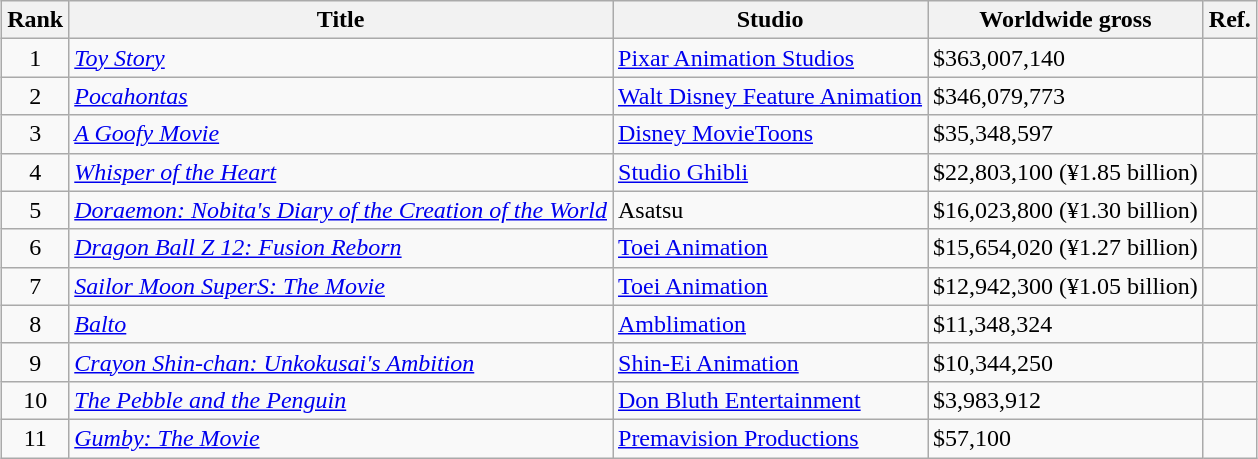<table class="wikitable sortable" style="margin:auto; margin:auto;">
<tr>
<th>Rank</th>
<th>Title</th>
<th>Studio</th>
<th>Worldwide gross</th>
<th>Ref.</th>
</tr>
<tr>
<td align="center">1</td>
<td><em><a href='#'>Toy Story</a></em></td>
<td><a href='#'>Pixar Animation Studios</a></td>
<td>$363,007,140</td>
<td></td>
</tr>
<tr>
<td align="center">2</td>
<td><em><a href='#'>Pocahontas</a></em></td>
<td><a href='#'>Walt Disney Feature Animation</a></td>
<td>$346,079,773</td>
<td></td>
</tr>
<tr>
<td align="center">3</td>
<td><em><a href='#'>A Goofy Movie</a></em></td>
<td><a href='#'>Disney MovieToons</a></td>
<td>$35,348,597</td>
<td></td>
</tr>
<tr>
<td align="center">4</td>
<td><em><a href='#'>Whisper of the Heart</a></em></td>
<td><a href='#'>Studio Ghibli</a></td>
<td>$22,803,100 (¥1.85 billion)</td>
<td></td>
</tr>
<tr>
<td align="center">5</td>
<td><em><a href='#'>Doraemon: Nobita's Diary of the Creation of the World</a></em></td>
<td>Asatsu</td>
<td>$16,023,800 (¥1.30 billion)</td>
<td></td>
</tr>
<tr>
<td align="center">6</td>
<td><em><a href='#'>Dragon Ball Z 12: Fusion Reborn</a></em></td>
<td><a href='#'>Toei Animation</a></td>
<td>$15,654,020 (¥1.27 billion)</td>
<td></td>
</tr>
<tr>
<td align="center">7</td>
<td><em><a href='#'>Sailor Moon SuperS: The Movie</a></em></td>
<td><a href='#'>Toei Animation</a></td>
<td>$12,942,300 (¥1.05 billion)</td>
<td></td>
</tr>
<tr>
<td align="center">8</td>
<td><em><a href='#'>Balto</a></em></td>
<td><a href='#'>Amblimation</a></td>
<td>$11,348,324</td>
<td></td>
</tr>
<tr>
<td align="center">9</td>
<td><em><a href='#'>Crayon Shin-chan: Unkokusai's Ambition</a></em></td>
<td><a href='#'>Shin-Ei Animation</a></td>
<td>$10,344,250</td>
<td></td>
</tr>
<tr>
<td align="center">10</td>
<td><em><a href='#'>The Pebble and the Penguin</a></em></td>
<td><a href='#'>Don Bluth Entertainment</a></td>
<td>$3,983,912</td>
<td></td>
</tr>
<tr>
<td align="center">11</td>
<td><em><a href='#'>Gumby: The Movie</a></em></td>
<td><a href='#'>Premavision Productions</a></td>
<td>$57,100</td>
<td></td>
</tr>
</table>
